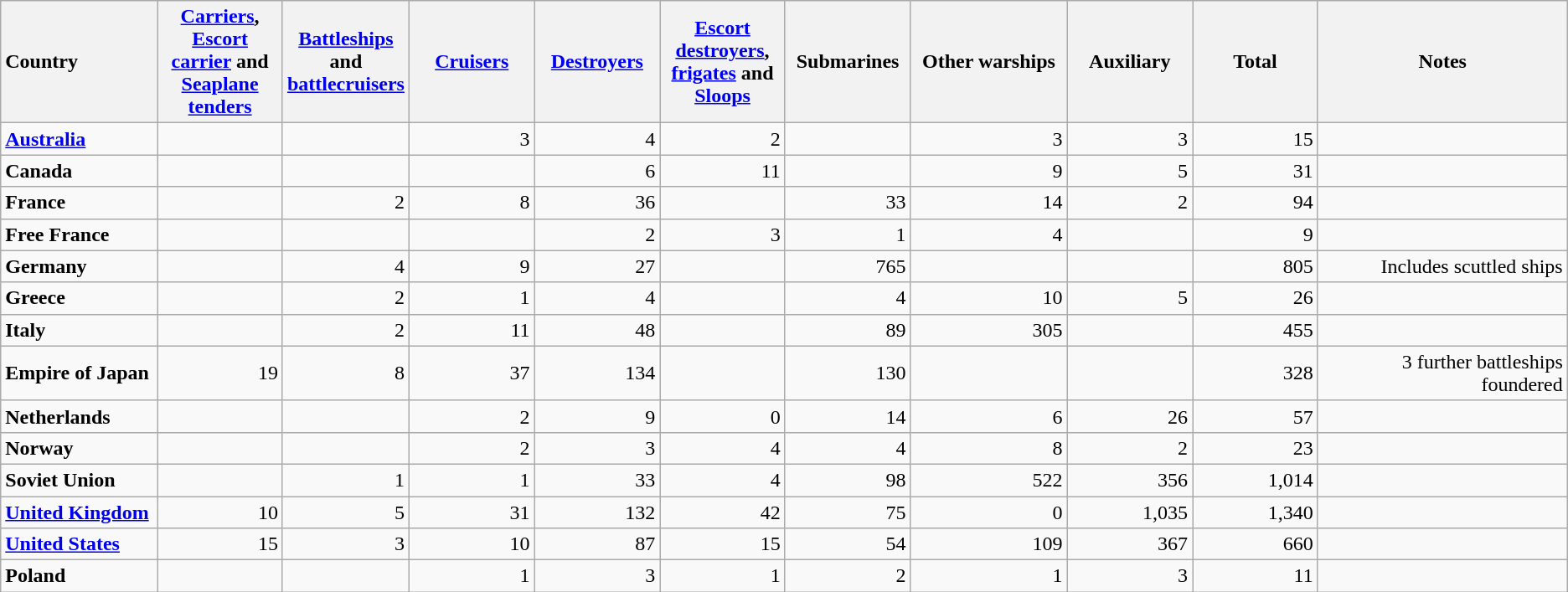<table class="wikitable" style="text-align: right">
<tr>
<th style="text-align: left; width:10%;">Country</th>
<th style="width:8%;"><a href='#'>Carriers</a>, <a href='#'>Escort carrier</a> and <a href='#'>Seaplane tenders</a></th>
<th style="width:8%;"><a href='#'>Battleships</a> and <a href='#'>battlecruisers</a></th>
<th style="width:8%;"><a href='#'>Cruisers</a></th>
<th style="width:8%;"><a href='#'>Destroyers</a></th>
<th style="width:8%;"><a href='#'>Escort destroyers</a>, <a href='#'>frigates</a> and <a href='#'>Sloops</a></th>
<th style="width:8%;">Submarines</th>
<th style="width:10%;">Other warships</th>
<th style="width:8%;">Auxiliary</th>
<th style="width:8%;">Total</th>
<th>Notes</th>
</tr>
<tr>
<td style="text-align:left;"><strong><a href='#'>Australia</a></strong></td>
<td></td>
<td></td>
<td>3</td>
<td>4</td>
<td>2</td>
<td></td>
<td>3</td>
<td>3</td>
<td>15</td>
<td></td>
</tr>
<tr>
<td style="text-align:left;"><strong>Canada</strong></td>
<td></td>
<td></td>
<td></td>
<td>6</td>
<td>11</td>
<td></td>
<td>9</td>
<td>5</td>
<td>31</td>
<td></td>
</tr>
<tr>
<td style="text-align:left;"><strong>France</strong></td>
<td></td>
<td>2</td>
<td>8</td>
<td>36</td>
<td></td>
<td>33</td>
<td>14</td>
<td>2</td>
<td>94</td>
<td></td>
</tr>
<tr>
<td style="text-align:left;"><strong>Free France</strong></td>
<td></td>
<td></td>
<td></td>
<td>2</td>
<td>3</td>
<td>1</td>
<td>4</td>
<td></td>
<td>9</td>
<td></td>
</tr>
<tr>
<td style="text-align:left;"><strong>Germany</strong></td>
<td></td>
<td>4</td>
<td>9</td>
<td>27</td>
<td></td>
<td>765</td>
<td></td>
<td></td>
<td>805</td>
<td>Includes scuttled ships</td>
</tr>
<tr>
<td style="text-align:left;"><strong>Greece</strong></td>
<td></td>
<td>2</td>
<td>1</td>
<td>4</td>
<td></td>
<td>4</td>
<td>10</td>
<td>5</td>
<td>26</td>
<td></td>
</tr>
<tr>
<td style="text-align:left;"><strong>Italy</strong></td>
<td></td>
<td>2</td>
<td>11</td>
<td>48</td>
<td></td>
<td>89</td>
<td>305</td>
<td></td>
<td>455</td>
<td></td>
</tr>
<tr>
<td style="text-align:left;"><strong>Empire of Japan</strong></td>
<td>19</td>
<td>8</td>
<td>37</td>
<td>134</td>
<td></td>
<td>130</td>
<td></td>
<td></td>
<td>328</td>
<td>3 further battleships foundered</td>
</tr>
<tr>
<td style="text-align:left;"><strong>Netherlands</strong></td>
<td></td>
<td></td>
<td>2</td>
<td>9</td>
<td>0</td>
<td>14</td>
<td>6</td>
<td>26</td>
<td>57</td>
<td></td>
</tr>
<tr>
<td style="text-align:left;"><strong>Norway</strong></td>
<td></td>
<td></td>
<td>2</td>
<td>3</td>
<td>4</td>
<td>4</td>
<td>8</td>
<td>2</td>
<td>23</td>
<td></td>
</tr>
<tr>
<td style="text-align:left;"><strong>Soviet Union</strong></td>
<td></td>
<td>1</td>
<td>1</td>
<td>33</td>
<td>4</td>
<td>98</td>
<td>522</td>
<td>356</td>
<td>1,014</td>
<td></td>
</tr>
<tr>
<td style="text-align:left;"><strong><a href='#'>United Kingdom</a></strong></td>
<td>10</td>
<td>5</td>
<td>31</td>
<td>132</td>
<td>42</td>
<td>75</td>
<td>0</td>
<td>1,035</td>
<td>1,340</td>
<td></td>
</tr>
<tr>
<td style="text-align:left;"><strong><a href='#'>United States</a></strong></td>
<td>15</td>
<td>3</td>
<td>10</td>
<td>87</td>
<td>15</td>
<td>54</td>
<td>109</td>
<td>367</td>
<td>660</td>
<td></td>
</tr>
<tr>
<td style="text-align:left;"><strong>Poland</strong></td>
<td></td>
<td></td>
<td>1</td>
<td>3</td>
<td>1</td>
<td>2</td>
<td>1</td>
<td>3</td>
<td>11</td>
<td></td>
</tr>
</table>
